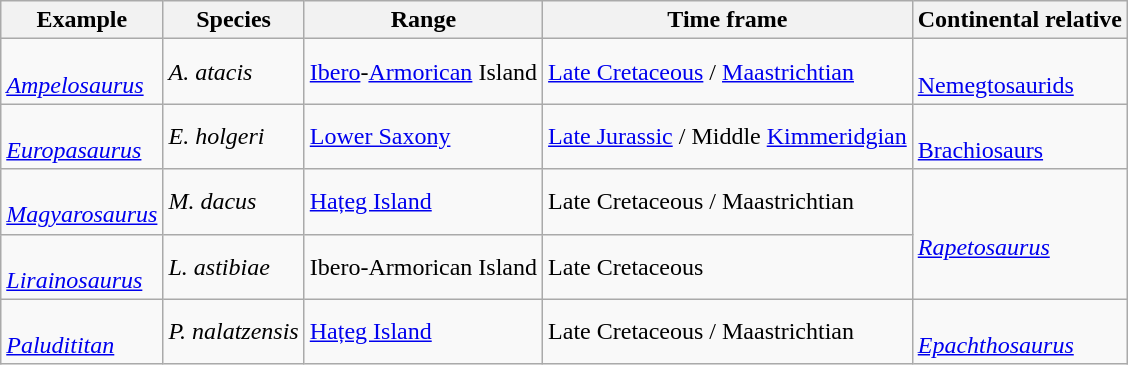<table class=wikitable>
<tr>
<th>Example</th>
<th>Species</th>
<th>Range</th>
<th>Time frame</th>
<th>Continental relative</th>
</tr>
<tr>
<td><br><em><a href='#'>Ampelosaurus</a></em></td>
<td><em>A. atacis</em></td>
<td><a href='#'>Ibero</a>-<a href='#'>Armorican</a> Island</td>
<td><a href='#'>Late Cretaceous</a> / <a href='#'>Maastrichtian</a></td>
<td><br><a href='#'>Nemegtosaurids</a></td>
</tr>
<tr>
<td><br><em><a href='#'>Europasaurus</a></em></td>
<td><em>E. holgeri</em></td>
<td><a href='#'>Lower Saxony</a></td>
<td><a href='#'>Late Jurassic</a> / Middle <a href='#'>Kimmeridgian</a></td>
<td><br><a href='#'>Brachiosaurs</a></td>
</tr>
<tr>
<td><br><em><a href='#'>Magyarosaurus</a></em></td>
<td><em>M. dacus</em></td>
<td><a href='#'>Hațeg Island</a></td>
<td>Late Cretaceous / Maastrichtian</td>
<td rowspan="2"><br><em><a href='#'>Rapetosaurus</a></em></td>
</tr>
<tr>
<td><br><em><a href='#'>Lirainosaurus</a></em></td>
<td><em>L. astibiae</em></td>
<td>Ibero-Armorican Island</td>
<td>Late Cretaceous</td>
</tr>
<tr>
<td><br><em><a href='#'>Paludititan</a></em></td>
<td><em>P. nalatzensis</em></td>
<td><a href='#'>Hațeg Island</a></td>
<td>Late Cretaceous / Maastrichtian</td>
<td><br><em><a href='#'>Epachthosaurus</a></em></td>
</tr>
</table>
